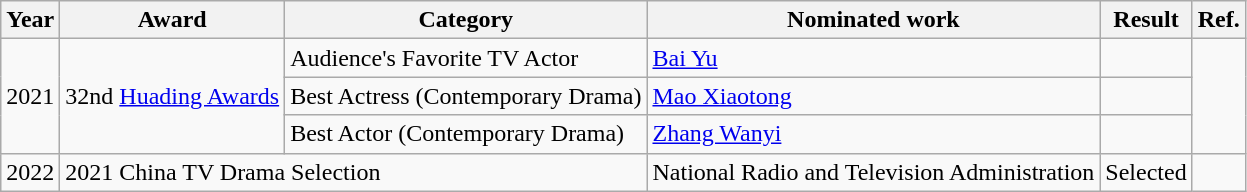<table class="wikitable">
<tr>
<th>Year</th>
<th>Award</th>
<th>Category</th>
<th>Nominated work</th>
<th>Result</th>
<th>Ref.</th>
</tr>
<tr>
<td rowspan=3>2021</td>
<td rowspan=3>32nd <a href='#'>Huading Awards</a></td>
<td>Audience's Favorite TV Actor</td>
<td><a href='#'>Bai Yu</a></td>
<td></td>
<td rowspan=3></td>
</tr>
<tr>
<td>Best Actress (Contemporary Drama)</td>
<td><a href='#'>Mao Xiaotong</a></td>
<td></td>
</tr>
<tr>
<td>Best Actor (Contemporary Drama)</td>
<td><a href='#'>Zhang Wanyi</a></td>
<td></td>
</tr>
<tr>
<td>2022</td>
<td colspan="2">2021 China TV Drama Selection</td>
<td>National Radio and Television Administration</td>
<td>Selected</td>
</tr>
</table>
